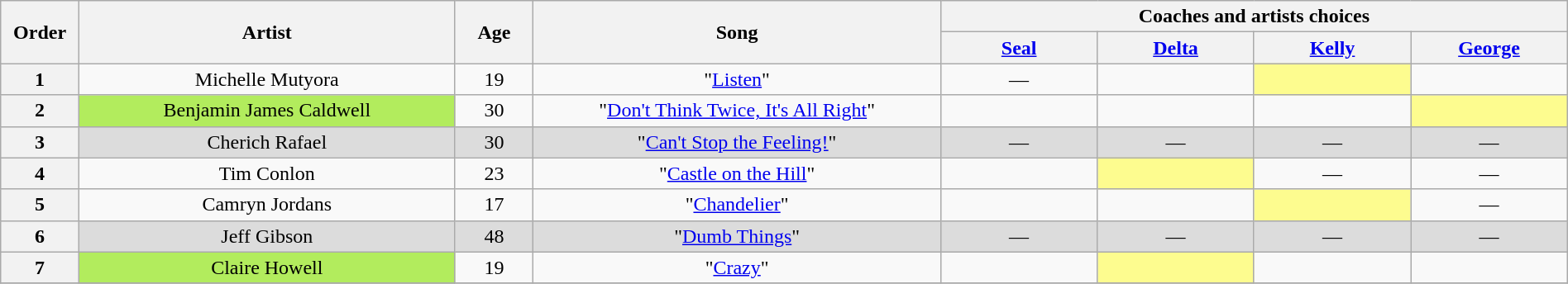<table class="wikitable" style="text-align:center; width:100%;">
<tr>
<th scope="col" rowspan="2" style="width:05%;">Order</th>
<th scope="col" rowspan="2" style="width:24%;">Artist</th>
<th scope="col" rowspan="2" style="width:05%;">Age</th>
<th scope="col" rowspan="2" style="width:26%;">Song</th>
<th colspan="4" style="width:40%;">Coaches and artists choices</th>
</tr>
<tr>
<th style="width:10%;"><a href='#'>Seal</a></th>
<th style="width:10%;"><a href='#'>Delta</a></th>
<th style="width:10%;"><a href='#'>Kelly</a></th>
<th style="width:10%;"><a href='#'>George</a></th>
</tr>
<tr>
<th>1</th>
<td>Michelle Mutyora</td>
<td>19</td>
<td>"<a href='#'>Listen</a>"</td>
<td>—</td>
<td> <strong></strong> </td>
<td style="background-color:#FDFC8F;"> <strong></strong> </td>
<td> <strong></strong> </td>
</tr>
<tr>
<th>2</th>
<td style="background-color:#B2EC5D;">Benjamin James Caldwell</td>
<td>30</td>
<td>"<a href='#'>Don't Think Twice, It's All Right</a>"</td>
<td> <strong></strong> </td>
<td> <strong></strong> </td>
<td> <strong></strong> </td>
<td style="background-color:#FDFC8F;"> <strong></strong> </td>
</tr>
<tr>
<th>3</th>
<td style="background-color:#DCDCDC;">Cherich Rafael</td>
<td style="background-color:#DCDCDC;">30</td>
<td style="background-color:#DCDCDC;">"<a href='#'>Can't Stop the Feeling!</a>"</td>
<td style="background-color:#DCDCDC;">—</td>
<td style="background-color:#DCDCDC;">—</td>
<td style="background-color:#DCDCDC;">—</td>
<td style="background-color:#DCDCDC;">—</td>
</tr>
<tr>
<th>4</th>
<td>Tim Conlon</td>
<td>23</td>
<td>"<a href='#'>Castle on the Hill</a>"</td>
<td> <strong></strong> </td>
<td style="background-color:#FDFC8F;"> <strong></strong> </td>
<td>—</td>
<td>—</td>
</tr>
<tr>
<th>5</th>
<td>Camryn Jordans</td>
<td>17</td>
<td>"<a href='#'>Chandelier</a>"</td>
<td> <strong></strong> </td>
<td> <strong></strong> </td>
<td style="background-color:#FDFC8F;"> <strong></strong> </td>
<td>—</td>
</tr>
<tr>
<th>6</th>
<td style="background-color:#DCDCDC;">Jeff Gibson</td>
<td style="background-color:#DCDCDC;">48</td>
<td style="background-color:#DCDCDC;">"<a href='#'>Dumb Things</a>"</td>
<td style="background-color:#DCDCDC;">—</td>
<td style="background-color:#DCDCDC;">—</td>
<td style="background-color:#DCDCDC;">—</td>
<td style="background-color:#DCDCDC;">—</td>
</tr>
<tr>
<th>7</th>
<td style="background-color:#B2EC5D;">Claire Howell</td>
<td>19</td>
<td>"<a href='#'>Crazy</a>"</td>
<td> <strong></strong> </td>
<td style="background-color:#FDFC8F;"> <strong></strong> </td>
<td> <strong></strong> </td>
<td> <strong></strong> </td>
</tr>
<tr>
</tr>
</table>
